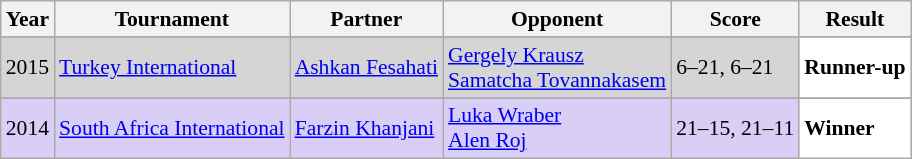<table class="sortable wikitable" style="font-size: 90%;">
<tr>
<th>Year</th>
<th>Tournament</th>
<th>Partner</th>
<th>Opponent</th>
<th>Score</th>
<th>Result</th>
</tr>
<tr>
</tr>
<tr style="background:#D5D5D5">
<td align="center">2015</td>
<td align="left"><a href='#'>Turkey International</a></td>
<td align="left"> <a href='#'>Ashkan Fesahati</a></td>
<td align="left"> <a href='#'>Gergely Krausz</a><br> <a href='#'>Samatcha Tovannakasem</a></td>
<td align="left">6–21, 6–21</td>
<td style="text-align:left; background:white"> <strong>Runner-up</strong></td>
</tr>
<tr>
</tr>
<tr style="background:#D8CEF6">
<td align="center">2014</td>
<td align="left"><a href='#'>South Africa International</a></td>
<td align="left"> <a href='#'>Farzin Khanjani</a></td>
<td align="left"> <a href='#'>Luka Wraber</a><br> <a href='#'>Alen Roj</a></td>
<td align="left">21–15, 21–11</td>
<td style="text-align:left; background:white"> <strong>Winner</strong></td>
</tr>
</table>
